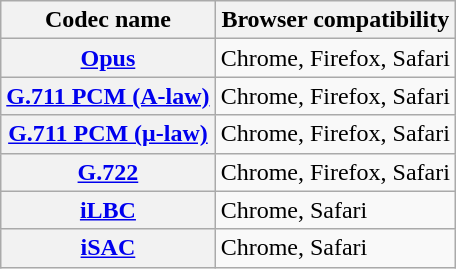<table class="wikitable">
<tr>
<th>Codec name</th>
<th>Browser compatibility</th>
</tr>
<tr>
<th><a href='#'>Opus</a></th>
<td>Chrome, Firefox, Safari</td>
</tr>
<tr>
<th><a href='#'>G.711 PCM (A-law)</a></th>
<td>Chrome, Firefox, Safari</td>
</tr>
<tr>
<th><a href='#'>G.711 PCM (μ-law)</a></th>
<td>Chrome, Firefox, Safari</td>
</tr>
<tr>
<th><a href='#'>G.722</a></th>
<td>Chrome, Firefox, Safari</td>
</tr>
<tr>
<th><a href='#'>iLBC</a></th>
<td>Chrome, Safari</td>
</tr>
<tr>
<th><a href='#'>iSAC</a></th>
<td>Chrome, Safari</td>
</tr>
</table>
